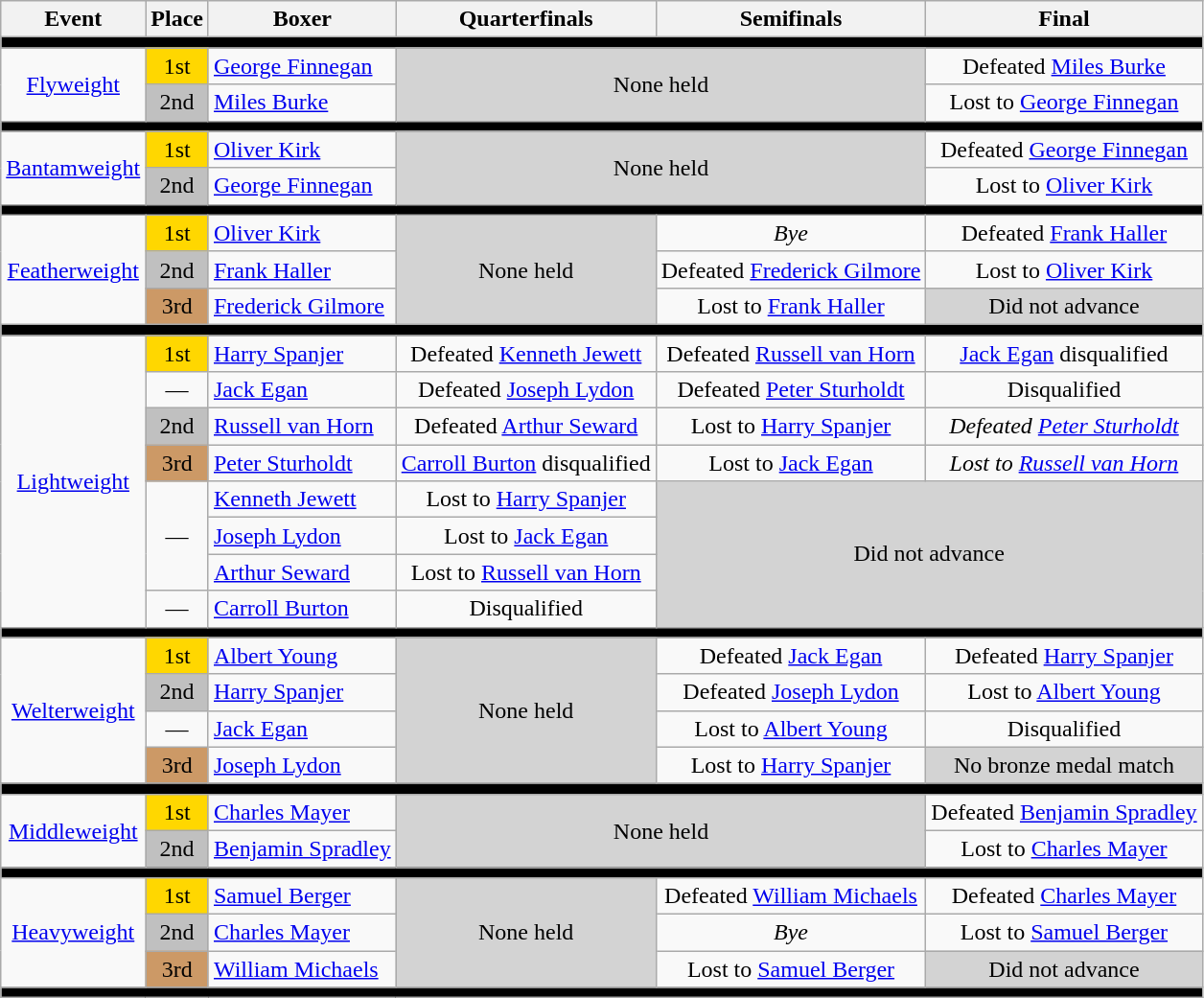<table class=wikitable>
<tr>
<th>Event</th>
<th>Place</th>
<th>Boxer</th>
<th>Quarterfinals</th>
<th>Semifinals</th>
<th>Final</th>
</tr>
<tr bgcolor=black>
<td colspan=6></td>
</tr>
<tr align=center>
<td rowspan=2><a href='#'>Flyweight</a></td>
<td bgcolor=gold>1st</td>
<td align=left><a href='#'>George Finnegan</a></td>
<td colspan=2 rowspan=2 bgcolor=lightgray>None held</td>
<td>Defeated <a href='#'>Miles Burke</a></td>
</tr>
<tr align=center>
<td bgcolor=silver>2nd</td>
<td align=left><a href='#'>Miles Burke</a></td>
<td>Lost to <a href='#'>George Finnegan</a></td>
</tr>
<tr bgcolor=black>
<td colspan=6></td>
</tr>
<tr align=center>
<td rowspan=2><a href='#'>Bantamweight</a></td>
<td bgcolor=gold>1st</td>
<td align=left><a href='#'>Oliver Kirk</a></td>
<td colspan=2 rowspan=2 bgcolor=lightgray>None held</td>
<td>Defeated <a href='#'>George Finnegan</a></td>
</tr>
<tr align=center>
<td bgcolor=silver>2nd</td>
<td align=left><a href='#'>George Finnegan</a></td>
<td>Lost to <a href='#'>Oliver Kirk</a></td>
</tr>
<tr bgcolor=black>
<td colspan=6></td>
</tr>
<tr align=center>
<td rowspan=3><a href='#'>Featherweight</a></td>
<td bgcolor=gold>1st</td>
<td align=left><a href='#'>Oliver Kirk</a></td>
<td rowspan=3 bgcolor=lightgray>None held</td>
<td><em>Bye</em></td>
<td>Defeated <a href='#'>Frank Haller</a></td>
</tr>
<tr align=center>
<td bgcolor=silver>2nd</td>
<td align=left><a href='#'>Frank Haller</a></td>
<td>Defeated <a href='#'>Frederick Gilmore</a></td>
<td>Lost to <a href='#'>Oliver Kirk</a></td>
</tr>
<tr align=center>
<td bgcolor=cc9966>3rd</td>
<td align=left><a href='#'>Frederick Gilmore</a></td>
<td>Lost to <a href='#'>Frank Haller</a></td>
<td bgcolor=lightgray>Did not advance</td>
</tr>
<tr bgcolor=black>
<td colspan=6></td>
</tr>
<tr align=center>
<td rowspan=8><a href='#'>Lightweight</a></td>
<td bgcolor=gold>1st</td>
<td align=left><a href='#'>Harry Spanjer</a></td>
<td>Defeated <a href='#'>Kenneth Jewett</a></td>
<td>Defeated <a href='#'>Russell van Horn</a></td>
<td><a href='#'>Jack Egan</a> disqualified</td>
</tr>
<tr align=center>
<td>—</td>
<td align=left><a href='#'>Jack Egan</a></td>
<td>Defeated <a href='#'>Joseph Lydon</a></td>
<td>Defeated <a href='#'>Peter Sturholdt</a></td>
<td>Disqualified</td>
</tr>
<tr align=center>
<td bgcolor=silver>2nd</td>
<td align=left><a href='#'>Russell van Horn</a></td>
<td>Defeated <a href='#'>Arthur Seward</a></td>
<td>Lost to <a href='#'>Harry Spanjer</a></td>
<td><em>Defeated <a href='#'>Peter Sturholdt</a></em></td>
</tr>
<tr align=center>
<td bgcolor=cc9966>3rd</td>
<td align=left><a href='#'>Peter Sturholdt</a></td>
<td><a href='#'>Carroll Burton</a> disqualified</td>
<td>Lost to <a href='#'>Jack Egan</a></td>
<td><em>Lost to <a href='#'>Russell van Horn</a></em></td>
</tr>
<tr align=center>
<td rowspan=3>—</td>
<td align=left><a href='#'>Kenneth Jewett</a></td>
<td>Lost to <a href='#'>Harry Spanjer</a></td>
<td rowspan=4 colspan=2 bgcolor=lightgray>Did not advance</td>
</tr>
<tr align=center>
<td align=left><a href='#'>Joseph Lydon</a></td>
<td>Lost to <a href='#'>Jack Egan</a></td>
</tr>
<tr align=center>
<td align=left><a href='#'>Arthur Seward</a></td>
<td>Lost to <a href='#'>Russell van Horn</a></td>
</tr>
<tr align=center>
<td>—</td>
<td align=left><a href='#'>Carroll Burton</a></td>
<td>Disqualified</td>
</tr>
<tr bgcolor=black>
<td colspan=6></td>
</tr>
<tr align=center>
<td rowspan=4><a href='#'>Welterweight</a></td>
<td bgcolor=gold>1st</td>
<td align=left><a href='#'>Albert Young</a></td>
<td rowspan=4 bgcolor=lightgray>None held</td>
<td>Defeated <a href='#'>Jack Egan</a></td>
<td>Defeated <a href='#'>Harry Spanjer</a></td>
</tr>
<tr align=center>
<td bgcolor=silver>2nd</td>
<td align=left><a href='#'>Harry Spanjer</a></td>
<td>Defeated <a href='#'>Joseph Lydon</a></td>
<td>Lost to <a href='#'>Albert Young</a></td>
</tr>
<tr align=center>
<td>—</td>
<td align=left><a href='#'>Jack Egan</a></td>
<td>Lost to <a href='#'>Albert Young</a></td>
<td>Disqualified</td>
</tr>
<tr align=center>
<td bgcolor=cc9966>3rd</td>
<td align=left><a href='#'>Joseph Lydon</a></td>
<td>Lost to <a href='#'>Harry Spanjer</a></td>
<td bgcolor=lightgray>No bronze medal match</td>
</tr>
<tr bgcolor=black>
<td colspan=6></td>
</tr>
<tr align=center>
<td rowspan=2><a href='#'>Middleweight</a></td>
<td bgcolor=gold>1st</td>
<td align=left><a href='#'>Charles Mayer</a></td>
<td rowspan=2 colspan=2 bgcolor=lightgray>None held</td>
<td>Defeated <a href='#'>Benjamin Spradley</a></td>
</tr>
<tr align=center>
<td bgcolor=silver>2nd</td>
<td align=left><a href='#'>Benjamin Spradley</a></td>
<td>Lost to <a href='#'>Charles Mayer</a></td>
</tr>
<tr bgcolor=black>
<td colspan=6></td>
</tr>
<tr align=center>
<td rowspan=3><a href='#'>Heavyweight</a></td>
<td bgcolor=gold>1st</td>
<td align=left><a href='#'>Samuel Berger</a></td>
<td rowspan=3 bgcolor=lightgray>None held</td>
<td>Defeated <a href='#'>William Michaels</a></td>
<td>Defeated <a href='#'>Charles Mayer</a></td>
</tr>
<tr align=center>
<td bgcolor=silver>2nd</td>
<td align=left><a href='#'>Charles Mayer</a></td>
<td><em>Bye</em></td>
<td>Lost to <a href='#'>Samuel Berger</a></td>
</tr>
<tr align=center>
<td bgcolor=cc9966>3rd</td>
<td align=left><a href='#'>William Michaels</a></td>
<td>Lost to <a href='#'>Samuel Berger</a></td>
<td bgcolor=lightgray>Did not advance</td>
</tr>
<tr bgcolor=black>
<td colspan=6></td>
</tr>
</table>
